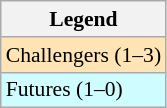<table class=wikitable style=font-size:90%>
<tr>
<th>Legend</th>
</tr>
<tr bgcolor=moccasin>
<td>Challengers (1–3)</td>
</tr>
<tr bgcolor=CFFCFF>
<td>Futures (1–0)</td>
</tr>
</table>
